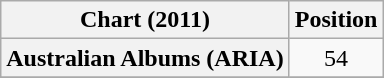<table class="wikitable plainrowheaders">
<tr>
<th scope="col">Chart (2011)</th>
<th scope="col">Position</th>
</tr>
<tr>
<th scope="row">Australian Albums (ARIA)</th>
<td style="text-align:center;">54</td>
</tr>
<tr>
</tr>
</table>
